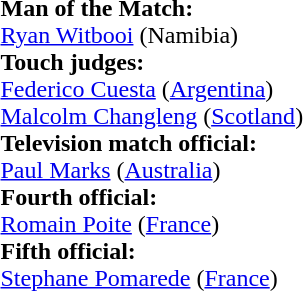<table width=100%>
<tr>
<td><br><strong>Man of the Match:</strong>
<br><a href='#'>Ryan Witbooi</a> (Namibia)<br><strong>Touch judges:</strong>
<br><a href='#'>Federico Cuesta</a> (<a href='#'>Argentina</a>)
<br><a href='#'>Malcolm Changleng</a> (<a href='#'>Scotland</a>)
<br><strong>Television match official:</strong>
<br><a href='#'>Paul Marks</a> (<a href='#'>Australia</a>)
<br><strong>Fourth official:</strong>
<br><a href='#'>Romain Poite</a> (<a href='#'>France</a>)
<br><strong>Fifth official:</strong>
<br><a href='#'>Stephane Pomarede</a> (<a href='#'>France</a>)</td>
</tr>
</table>
